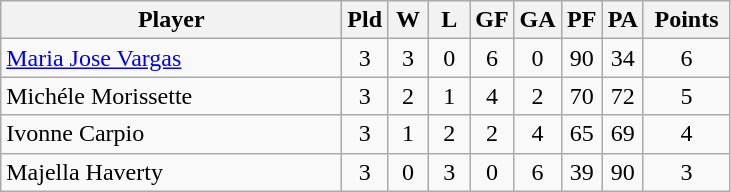<table class=wikitable style="text-align:center">
<tr>
<th width=220>Player</th>
<th width=20>Pld</th>
<th width=20>W</th>
<th width=20>L</th>
<th width=20>GF</th>
<th width=20>GA</th>
<th width=20>PF</th>
<th width=20>PA</th>
<th width=50>Points</th>
</tr>
<tr>
<td align=left> <a href='#'>Maria Jose Vargas</a></td>
<td>3</td>
<td>3</td>
<td>0</td>
<td>6</td>
<td>0</td>
<td>90</td>
<td>34</td>
<td>6</td>
</tr>
<tr>
<td align=left> Michéle Morissette</td>
<td>3</td>
<td>2</td>
<td>1</td>
<td>4</td>
<td>2</td>
<td>70</td>
<td>72</td>
<td>5</td>
</tr>
<tr>
<td align=left> Ivonne Carpio</td>
<td>3</td>
<td>1</td>
<td>2</td>
<td>2</td>
<td>4</td>
<td>65</td>
<td>69</td>
<td>4</td>
</tr>
<tr>
<td align=left> Majella Haverty</td>
<td>3</td>
<td>0</td>
<td>3</td>
<td>0</td>
<td>6</td>
<td>39</td>
<td>90</td>
<td>3</td>
</tr>
</table>
